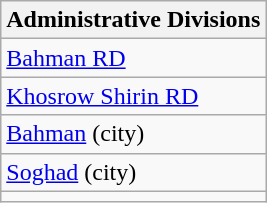<table class="wikitable">
<tr>
<th>Administrative Divisions</th>
</tr>
<tr>
<td><a href='#'>Bahman RD</a></td>
</tr>
<tr>
<td><a href='#'>Khosrow Shirin RD</a></td>
</tr>
<tr>
<td><a href='#'>Bahman</a> (city)</td>
</tr>
<tr>
<td><a href='#'>Soghad</a> (city)</td>
</tr>
<tr>
<td colspan=1></td>
</tr>
</table>
